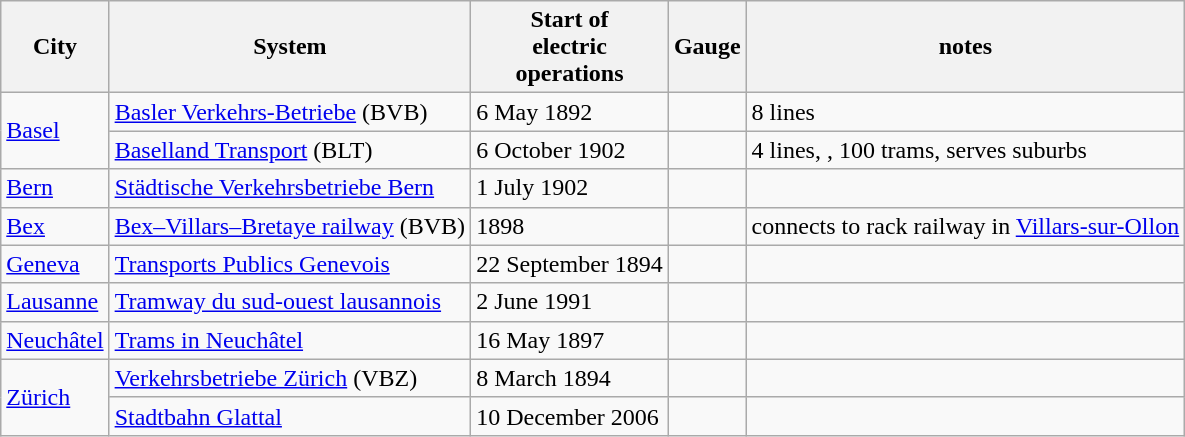<table class="wikitable">
<tr>
<th>City</th>
<th>System</th>
<th>Start of<br>electric<br>operations</th>
<th>Gauge</th>
<th>notes</th>
</tr>
<tr>
<td rowspan=2><a href='#'>Basel</a></td>
<td><a href='#'>Basler Verkehrs-Betriebe</a> (BVB)</td>
<td>6 May 1892</td>
<td></td>
<td>8 lines</td>
</tr>
<tr>
<td><a href='#'>Baselland Transport</a> (BLT)</td>
<td>6 October 1902</td>
<td></td>
<td>4 lines, , 100 trams, serves suburbs</td>
</tr>
<tr>
<td><a href='#'>Bern</a></td>
<td><a href='#'>Städtische Verkehrsbetriebe Bern</a></td>
<td>1 July 1902</td>
<td></td>
<td> </td>
</tr>
<tr>
<td><a href='#'>Bex</a></td>
<td><a href='#'>Bex–Villars–Bretaye railway</a> (BVB)</td>
<td>1898</td>
<td></td>
<td>connects to rack railway in <a href='#'>Villars-sur-Ollon</a></td>
</tr>
<tr>
<td><a href='#'>Geneva</a></td>
<td><a href='#'>Transports Publics Genevois</a></td>
<td>22 September 1894</td>
<td></td>
<td> </td>
</tr>
<tr>
<td><a href='#'>Lausanne</a></td>
<td><a href='#'>Tramway du sud-ouest lausannois</a></td>
<td>2 June 1991</td>
<td></td>
<td> </td>
</tr>
<tr>
<td><a href='#'>Neuchâtel</a></td>
<td><a href='#'>Trams in Neuchâtel</a></td>
<td>16 May 1897</td>
<td></td>
<td> </td>
</tr>
<tr>
<td rowspan = 2><a href='#'>Zürich</a></td>
<td><a href='#'>Verkehrsbetriebe Zürich</a> (VBZ)</td>
<td>8 March 1894</td>
<td></td>
<td> </td>
</tr>
<tr>
<td><a href='#'>Stadtbahn Glattal</a></td>
<td>10 December 2006</td>
<td> </td>
<td> </td>
</tr>
</table>
